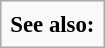<table class="infobox" style="font-size: 95%">
<tr>
<td><strong>See also:</strong><br></td>
</tr>
</table>
